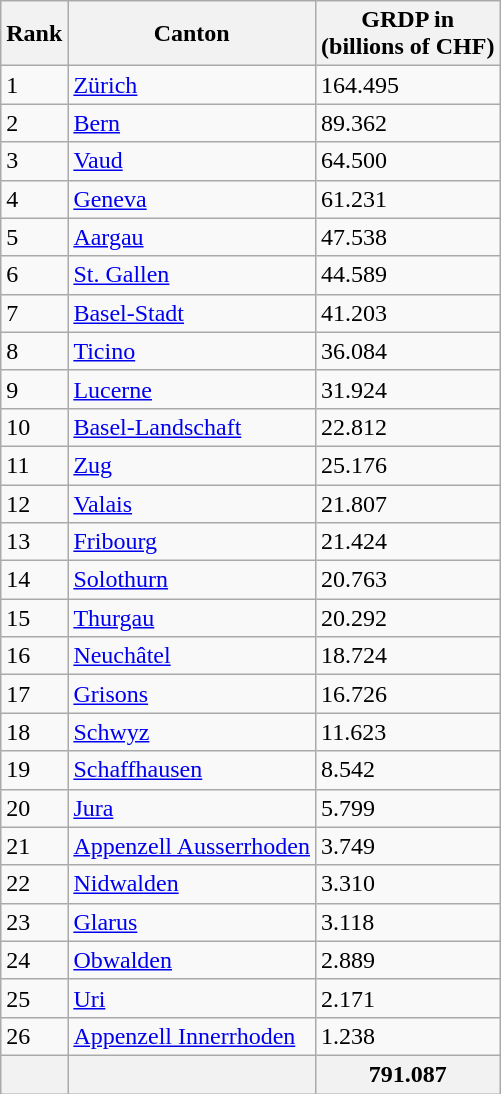<table class="wikitable sortable">
<tr>
<th>Rank</th>
<th>Canton</th>
<th>GRDP in<br>(billions of  CHF)</th>
</tr>
<tr>
<td>1</td>
<td> <a href='#'>Zürich</a></td>
<td>164.495</td>
</tr>
<tr>
<td>2</td>
<td> <a href='#'>Bern</a></td>
<td>89.362</td>
</tr>
<tr>
<td>3</td>
<td> <a href='#'>Vaud</a></td>
<td>64.500</td>
</tr>
<tr>
<td>4</td>
<td> <a href='#'>Geneva</a></td>
<td>61.231</td>
</tr>
<tr>
<td>5</td>
<td> <a href='#'>Aargau</a></td>
<td>47.538</td>
</tr>
<tr>
<td>6</td>
<td> <a href='#'>St. Gallen</a></td>
<td>44.589</td>
</tr>
<tr>
<td>7</td>
<td> <a href='#'>Basel-Stadt</a></td>
<td>41.203</td>
</tr>
<tr>
<td>8</td>
<td> <a href='#'>Ticino</a></td>
<td>36.084</td>
</tr>
<tr>
<td>9</td>
<td> <a href='#'>Lucerne</a></td>
<td>31.924</td>
</tr>
<tr>
<td>10</td>
<td> <a href='#'>Basel-Landschaft</a></td>
<td>22.812</td>
</tr>
<tr>
<td>11</td>
<td> <a href='#'>Zug</a></td>
<td>25.176</td>
</tr>
<tr>
<td>12</td>
<td> <a href='#'>Valais</a></td>
<td>21.807</td>
</tr>
<tr>
<td>13</td>
<td> <a href='#'>Fribourg</a></td>
<td>21.424</td>
</tr>
<tr>
<td>14</td>
<td> <a href='#'>Solothurn</a></td>
<td>20.763</td>
</tr>
<tr>
<td>15</td>
<td> <a href='#'>Thurgau</a></td>
<td>20.292</td>
</tr>
<tr>
<td>16</td>
<td> <a href='#'>Neuchâtel</a></td>
<td>18.724</td>
</tr>
<tr>
<td>17</td>
<td> <a href='#'>Grisons</a></td>
<td>16.726</td>
</tr>
<tr>
<td>18</td>
<td> <a href='#'>Schwyz</a></td>
<td>11.623</td>
</tr>
<tr>
<td>19</td>
<td> <a href='#'>Schaffhausen</a></td>
<td>8.542</td>
</tr>
<tr>
<td>20</td>
<td> <a href='#'>Jura</a></td>
<td>5.799</td>
</tr>
<tr>
<td>21</td>
<td> <a href='#'>Appenzell Ausserrhoden</a></td>
<td>3.749</td>
</tr>
<tr>
<td>22</td>
<td> <a href='#'>Nidwalden</a></td>
<td>3.310</td>
</tr>
<tr>
<td>23</td>
<td> <a href='#'>Glarus</a></td>
<td>3.118</td>
</tr>
<tr>
<td>24</td>
<td> <a href='#'>Obwalden</a></td>
<td>2.889</td>
</tr>
<tr>
<td>25</td>
<td> <a href='#'>Uri</a></td>
<td>2.171</td>
</tr>
<tr>
<td>26</td>
<td> <a href='#'>Appenzell Innerrhoden</a></td>
<td>1.238</td>
</tr>
<tr>
<th></th>
<th></th>
<th>791.087</th>
</tr>
</table>
